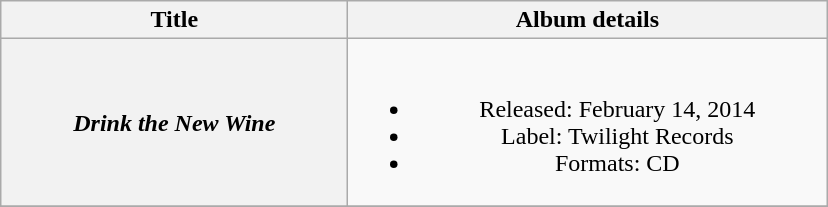<table class="wikitable plainrowheaders" style="text-align:center;">
<tr>
<th scope="col" rowspan="1" style="width:14em;">Title</th>
<th scope="col" rowspan="1" style="width:19.5em;">Album details</th>
</tr>
<tr>
<th scope="row"><em>Drink the New Wine</em></th>
<td><br><ul><li>Released: February 14, 2014</li><li>Label: Twilight Records</li><li>Formats: CD</li></ul></td>
</tr>
<tr>
</tr>
</table>
